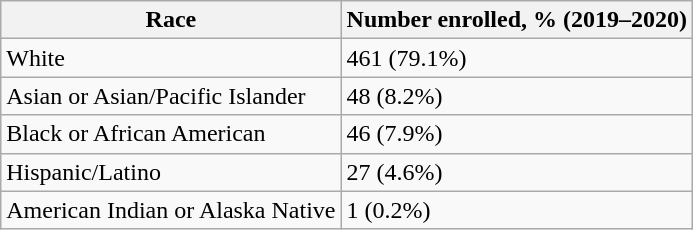<table class="wikitable">
<tr>
<th>Race</th>
<th>Number enrolled, % (2019–2020)</th>
</tr>
<tr>
<td>White</td>
<td>461 (79.1%)</td>
</tr>
<tr>
<td>Asian or Asian/Pacific Islander</td>
<td>48 (8.2%)</td>
</tr>
<tr>
<td>Black or African American</td>
<td>46 (7.9%)</td>
</tr>
<tr>
<td>Hispanic/Latino</td>
<td>27 (4.6%)</td>
</tr>
<tr>
<td>American Indian or Alaska Native</td>
<td>1 (0.2%)</td>
</tr>
</table>
